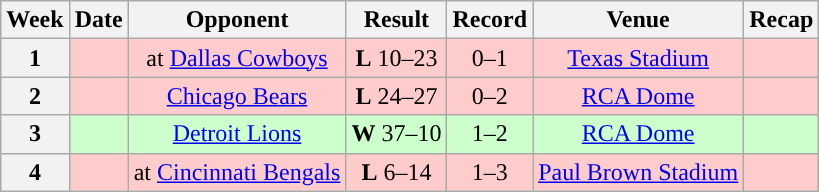<table class="wikitable" style="text-align:center">
<tr>
<th>Week</th>
<th>Date</th>
<th>Opponent</th>
<th>Result</th>
<th>Record</th>
<th>Venue</th>
<th>Recap</th>
</tr>
<tr>
<th>1</th>
<td style="text-align:center; background:#fcc;"></td>
<td style="text-align:center; background:#fcc;">at <a href='#'>Dallas Cowboys</a></td>
<td style="text-align:center; background:#fcc;"><strong>L</strong> 10–23</td>
<td style="text-align:center; background:#fcc;">0–1</td>
<td style="text-align:center; background:#fcc;"><a href='#'>Texas Stadium</a></td>
<td style="text-align:center; background:#fcc;"></td>
</tr>
<tr>
<th>2</th>
<td style="text-align:center; background:#fcc;"></td>
<td style="text-align:center; background:#fcc;"><a href='#'>Chicago Bears</a></td>
<td style="text-align:center; background:#fcc;"><strong>L</strong> 24–27</td>
<td style="text-align:center; background:#fcc;">0–2</td>
<td style="text-align:center; background:#fcc;"><a href='#'>RCA Dome</a></td>
<td style="text-align:center; background:#fcc;"></td>
</tr>
<tr>
<th>3</th>
<td style="text-align:center; background:#cfc;"></td>
<td style="text-align:center; background:#cfc;"><a href='#'>Detroit Lions</a></td>
<td style="text-align:center; background:#cfc;"><strong>W</strong> 37–10</td>
<td style="text-align:center; background:#cfc;">1–2</td>
<td style="text-align:center; background:#cfc;"><a href='#'>RCA Dome</a></td>
<td style="text-align:center; background:#cfc;"></td>
</tr>
<tr>
<th>4</th>
<td style="text-align:center; background:#fcc;"></td>
<td style="text-align:center; background:#fcc;">at <a href='#'>Cincinnati Bengals</a></td>
<td style="text-align:center; background:#fcc;"><strong>L</strong> 6–14</td>
<td style="text-align:center; background:#fcc;">1–3</td>
<td style="text-align:center; background:#fcc;"><a href='#'>Paul Brown Stadium</a></td>
<td style="text-align:center; background:#fcc;"></td>
</tr>
</table>
